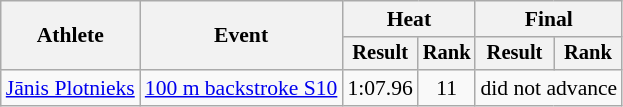<table class="wikitable" style="font-size:90%">
<tr>
<th rowspan="2">Athlete</th>
<th rowspan="2">Event</th>
<th colspan=2>Heat</th>
<th colspan=2>Final</th>
</tr>
<tr style="font-size:95%">
<th>Result</th>
<th>Rank</th>
<th>Result</th>
<th>Rank</th>
</tr>
<tr align=center>
<td align=left><a href='#'>Jānis Plotnieks</a></td>
<td align=left><a href='#'>100 m backstroke S10</a></td>
<td>1:07.96</td>
<td>11</td>
<td colspan=2>did not advance</td>
</tr>
</table>
